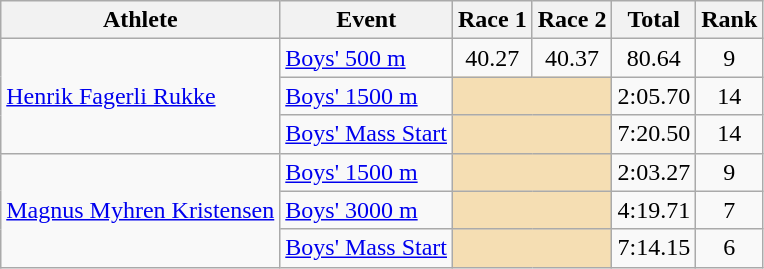<table class="wikitable">
<tr>
<th>Athlete</th>
<th>Event</th>
<th>Race 1</th>
<th>Race 2</th>
<th>Total</th>
<th>Rank</th>
</tr>
<tr>
<td rowspan=3><a href='#'>Henrik Fagerli Rukke</a></td>
<td><a href='#'>Boys' 500 m</a></td>
<td align="center">40.27</td>
<td align="center">40.37</td>
<td align="center">80.64</td>
<td align="center">9</td>
</tr>
<tr>
<td><a href='#'>Boys' 1500 m</a></td>
<td colspan=2 bgcolor="wheat"></td>
<td align="center">2:05.70</td>
<td align="center">14</td>
</tr>
<tr>
<td><a href='#'>Boys' Mass Start</a></td>
<td colspan=2 bgcolor="wheat"></td>
<td align="center">7:20.50</td>
<td align="center">14</td>
</tr>
<tr>
<td rowspan=3><a href='#'>Magnus Myhren Kristensen</a></td>
<td><a href='#'>Boys' 1500 m</a></td>
<td colspan=2 bgcolor="wheat"></td>
<td align="center">2:03.27</td>
<td align="center">9</td>
</tr>
<tr>
<td><a href='#'>Boys' 3000 m</a></td>
<td colspan=2 bgcolor="wheat"></td>
<td align="center">4:19.71</td>
<td align="center">7</td>
</tr>
<tr>
<td><a href='#'>Boys' Mass Start</a></td>
<td colspan=2 bgcolor="wheat"></td>
<td align="center">7:14.15</td>
<td align="center">6</td>
</tr>
</table>
